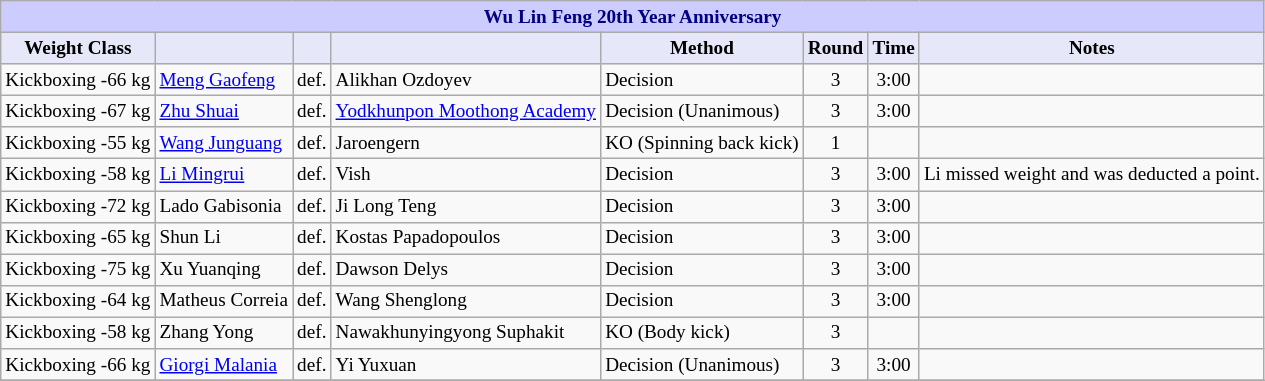<table class="wikitable" style="font-size: 80%;">
<tr>
<th colspan="8" style="background-color: #ccf; color: #000080; text-align: center;">Wu Lin Feng 20th Year Anniversary</th>
</tr>
<tr>
<th colspan="1" style="background-color: #E6E8FA; color: #000000; text-align: center;">Weight Class</th>
<th colspan="1" style="background-color: #E6E8FA; color: #000000; text-align: center;"></th>
<th colspan="1" style="background-color: #E6E8FA; color: #000000; text-align: center;"></th>
<th colspan="1" style="background-color: #E6E8FA; color: #000000; text-align: center;"></th>
<th colspan="1" style="background-color: #E6E8FA; color: #000000; text-align: center;">Method</th>
<th colspan="1" style="background-color: #E6E8FA; color: #000000; text-align: center;">Round</th>
<th colspan="1" style="background-color: #E6E8FA; color: #000000; text-align: center;">Time</th>
<th colspan="1" style="background-color: #E6E8FA; color: #000000; text-align: center;">Notes</th>
</tr>
<tr>
<td>Kickboxing -66 kg</td>
<td> <a href='#'>Meng Gaofeng</a></td>
<td align=center>def.</td>
<td> Alikhan Ozdoyev</td>
<td>Decision</td>
<td align=center>3</td>
<td align=center>3:00</td>
<td></td>
</tr>
<tr>
<td>Kickboxing -67 kg</td>
<td> <a href='#'>Zhu Shuai</a></td>
<td align=center>def.</td>
<td> <a href='#'>Yodkhunpon Moothong Academy</a></td>
<td>Decision (Unanimous)</td>
<td align=center>3</td>
<td align=center>3:00</td>
<td></td>
</tr>
<tr>
<td>Kickboxing -55 kg</td>
<td> <a href='#'>Wang Junguang</a></td>
<td align=center>def.</td>
<td> Jaroengern</td>
<td>KO (Spinning back kick)</td>
<td align=center>1</td>
<td align=center></td>
<td></td>
</tr>
<tr>
<td>Kickboxing -58 kg</td>
<td> <a href='#'>Li Mingrui</a></td>
<td align="center">def.</td>
<td> Vish</td>
<td>Decision</td>
<td align="center">3</td>
<td align="center">3:00</td>
<td>Li missed weight and was deducted a point.</td>
</tr>
<tr>
<td>Kickboxing -72 kg</td>
<td> Lado Gabisonia</td>
<td align="center">def.</td>
<td> Ji Long Teng</td>
<td>Decision</td>
<td align="center">3</td>
<td align="center">3:00</td>
<td></td>
</tr>
<tr>
<td>Kickboxing -65 kg</td>
<td> Shun Li</td>
<td align="center">def.</td>
<td> Kostas Papadopoulos</td>
<td>Decision</td>
<td align="center">3</td>
<td align="center">3:00</td>
<td></td>
</tr>
<tr>
<td>Kickboxing -75 kg</td>
<td> Xu Yuanqing</td>
<td align="center">def.</td>
<td> Dawson Delys</td>
<td>Decision</td>
<td align="center">3</td>
<td align="center">3:00</td>
<td></td>
</tr>
<tr>
<td>Kickboxing -64 kg</td>
<td> Matheus Correia</td>
<td align=center>def.</td>
<td> Wang Shenglong</td>
<td>Decision</td>
<td align=center>3</td>
<td align=center>3:00</td>
<td></td>
</tr>
<tr>
<td>Kickboxing -58 kg</td>
<td> Zhang Yong</td>
<td align="center">def.</td>
<td> Nawakhunyingyong Suphakit</td>
<td>KO (Body kick)</td>
<td align="center">3</td>
<td align="center"></td>
<td></td>
</tr>
<tr>
<td>Kickboxing -66 kg</td>
<td> <a href='#'>Giorgi Malania</a></td>
<td align="center">def.</td>
<td> Yi Yuxuan</td>
<td>Decision (Unanimous)</td>
<td align="center">3</td>
<td align="center">3:00</td>
<td></td>
</tr>
<tr>
</tr>
</table>
